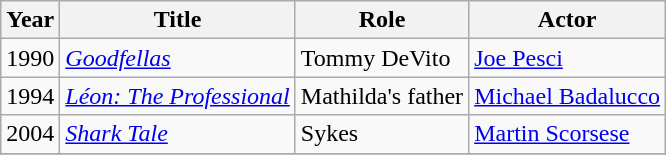<table class="wikitable">
<tr>
<th>Year</th>
<th>Title</th>
<th>Role</th>
<th>Actor</th>
</tr>
<tr>
<td>1990</td>
<td><em><a href='#'>Goodfellas</a></em></td>
<td>Tommy DeVito</td>
<td><a href='#'>Joe Pesci</a></td>
</tr>
<tr>
<td>1994</td>
<td><em><a href='#'>Léon: The Professional</a></em></td>
<td>Mathilda's father</td>
<td><a href='#'>Michael Badalucco</a></td>
</tr>
<tr>
<td>2004</td>
<td><em><a href='#'>Shark Tale</a></em></td>
<td>Sykes</td>
<td><a href='#'>Martin Scorsese</a></td>
</tr>
<tr>
</tr>
</table>
